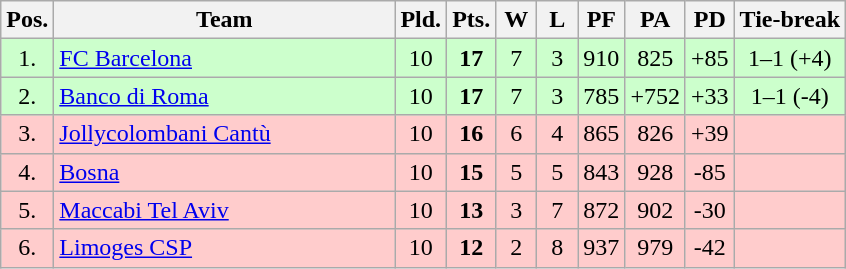<table class="wikitable" style="text-align:center">
<tr>
<th width=15>Pos.</th>
<th width=220>Team</th>
<th width=20>Pld.</th>
<th width=20>Pts.</th>
<th width=20>W</th>
<th width=20>L</th>
<th width=20>PF</th>
<th width=20>PA</th>
<th width=20>PD</th>
<th>Tie-break</th>
</tr>
<tr style="background: #ccffcc;">
<td>1.</td>
<td align=left> <a href='#'>FC Barcelona</a></td>
<td>10</td>
<td><strong>17</strong></td>
<td>7</td>
<td>3</td>
<td>910</td>
<td>825</td>
<td>+85</td>
<td>1–1 (+4)</td>
</tr>
<tr style="background: #ccffcc;">
<td>2.</td>
<td align=left> <a href='#'>Banco di Roma</a></td>
<td>10</td>
<td><strong>17</strong></td>
<td>7</td>
<td>3</td>
<td>785</td>
<td>+752</td>
<td>+33</td>
<td>1–1 (-4)</td>
</tr>
<tr style="background: #ffcccc;">
<td>3.</td>
<td align=left> <a href='#'>Jollycolombani Cantù</a></td>
<td>10</td>
<td><strong>16</strong></td>
<td>6</td>
<td>4</td>
<td>865</td>
<td>826</td>
<td>+39</td>
<td></td>
</tr>
<tr style="background: #ffcccc;">
<td>4.</td>
<td align=left> <a href='#'>Bosna</a></td>
<td>10</td>
<td><strong>15</strong></td>
<td>5</td>
<td>5</td>
<td>843</td>
<td>928</td>
<td>-85</td>
<td></td>
</tr>
<tr style="background: #ffcccc;">
<td>5.</td>
<td align=left> <a href='#'>Maccabi Tel Aviv</a></td>
<td>10</td>
<td><strong>13</strong></td>
<td>3</td>
<td>7</td>
<td>872</td>
<td>902</td>
<td>-30</td>
<td></td>
</tr>
<tr style="background: #ffcccc;">
<td>6.</td>
<td align=left> <a href='#'>Limoges CSP</a></td>
<td>10</td>
<td><strong>12</strong></td>
<td>2</td>
<td>8</td>
<td>937</td>
<td>979</td>
<td>-42</td>
<td></td>
</tr>
</table>
